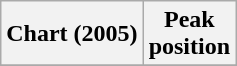<table class="wikitable">
<tr>
<th>Chart (2005)</th>
<th>Peak<br>position</th>
</tr>
<tr>
</tr>
</table>
